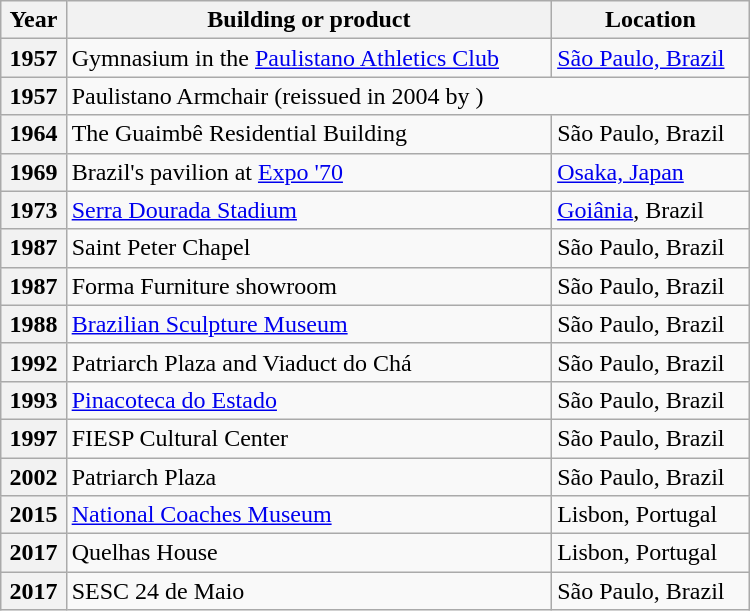<table class="wikitable sortable" style="width:500px;">
<tr>
<th>Year</th>
<th>Building or product</th>
<th>Location</th>
</tr>
<tr>
<th>1957</th>
<td>Gymnasium in the <a href='#'>Paulistano Athletics Club</a></td>
<td><a href='#'>São Paulo, Brazil</a></td>
</tr>
<tr>
<th>1957</th>
<td colspan="2">Paulistano Armchair (reissued in 2004 by )</td>
</tr>
<tr>
<th>1964</th>
<td>The Guaimbê Residential Building</td>
<td>São Paulo, Brazil</td>
</tr>
<tr>
<th>1969</th>
<td>Brazil's pavilion at <a href='#'>Expo '70</a></td>
<td><a href='#'>Osaka, Japan</a></td>
</tr>
<tr>
<th>1973</th>
<td><a href='#'>Serra Dourada Stadium</a></td>
<td><a href='#'>Goiânia</a>, Brazil</td>
</tr>
<tr>
<th>1987</th>
<td>Saint Peter Chapel</td>
<td>São Paulo, Brazil</td>
</tr>
<tr>
<th>1987</th>
<td>Forma Furniture showroom</td>
<td>São Paulo, Brazil</td>
</tr>
<tr>
<th>1988</th>
<td><a href='#'>Brazilian Sculpture Museum</a></td>
<td>São Paulo, Brazil</td>
</tr>
<tr>
<th>1992</th>
<td>Patriarch Plaza and Viaduct do Chá</td>
<td>São Paulo, Brazil</td>
</tr>
<tr>
<th>1993</th>
<td><a href='#'>Pinacoteca do Estado</a></td>
<td>São Paulo, Brazil</td>
</tr>
<tr>
<th>1997</th>
<td>FIESP Cultural Center</td>
<td>São Paulo, Brazil</td>
</tr>
<tr>
<th>2002</th>
<td>Patriarch Plaza</td>
<td>São Paulo, Brazil</td>
</tr>
<tr>
<th>2015</th>
<td><a href='#'>National Coaches Museum</a></td>
<td>Lisbon, Portugal</td>
</tr>
<tr>
<th>2017</th>
<td>Quelhas House</td>
<td>Lisbon, Portugal</td>
</tr>
<tr>
<th>2017</th>
<td>SESC 24 de Maio</td>
<td>São Paulo, Brazil</td>
</tr>
</table>
